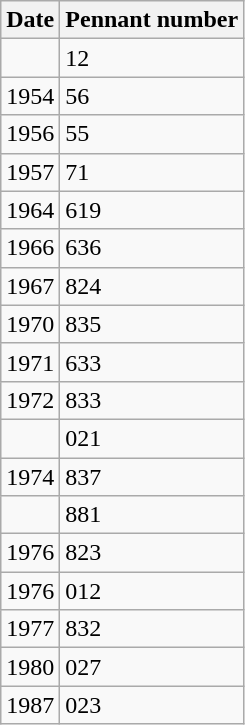<table class="wikitable">
<tr>
<th>Date</th>
<th>Pennant number</th>
</tr>
<tr>
<td></td>
<td>12</td>
</tr>
<tr>
<td>1954</td>
<td>56</td>
</tr>
<tr>
<td>1956</td>
<td>55</td>
</tr>
<tr>
<td>1957</td>
<td>71</td>
</tr>
<tr>
<td>1964</td>
<td>619</td>
</tr>
<tr>
<td>1966</td>
<td>636</td>
</tr>
<tr>
<td>1967</td>
<td>824</td>
</tr>
<tr>
<td>1970</td>
<td>835</td>
</tr>
<tr>
<td>1971</td>
<td>633</td>
</tr>
<tr>
<td>1972</td>
<td>833</td>
</tr>
<tr>
<td></td>
<td>021</td>
</tr>
<tr>
<td>1974</td>
<td>837</td>
</tr>
<tr>
<td></td>
<td>881</td>
</tr>
<tr>
<td>1976</td>
<td>823</td>
</tr>
<tr>
<td>1976</td>
<td>012</td>
</tr>
<tr>
<td>1977</td>
<td>832</td>
</tr>
<tr>
<td>1980</td>
<td>027</td>
</tr>
<tr>
<td>1987</td>
<td>023</td>
</tr>
</table>
